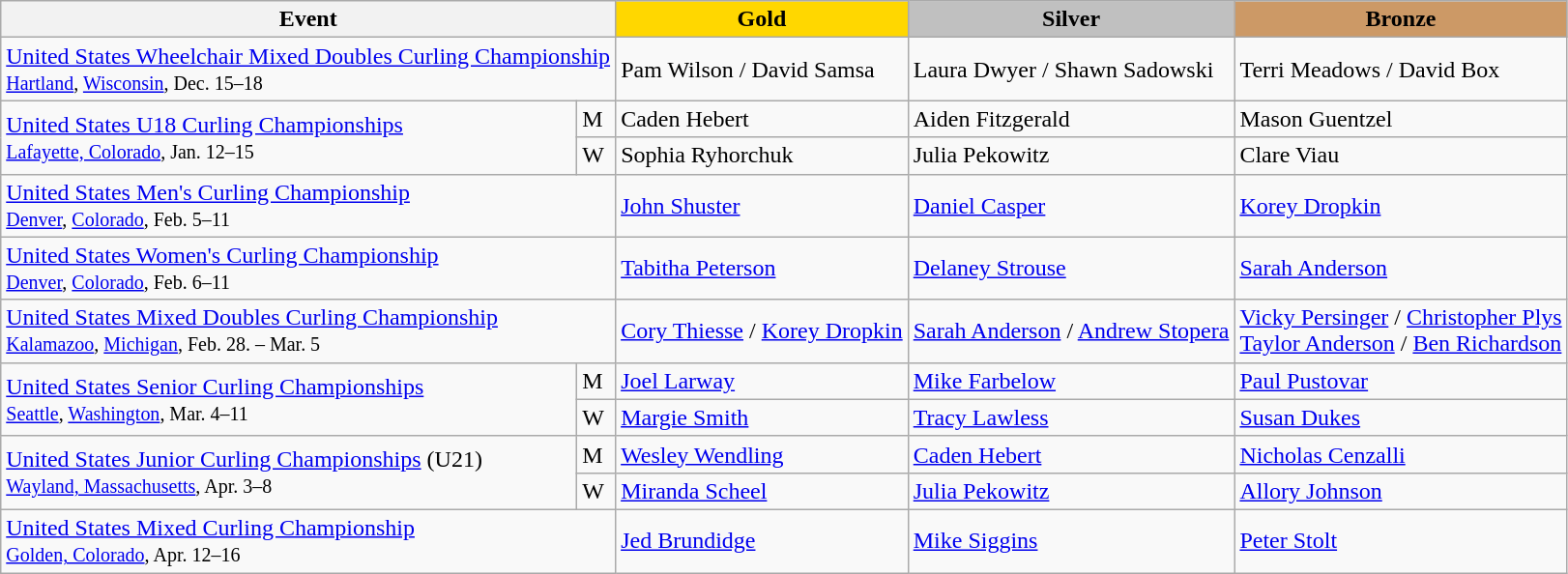<table class="wikitable">
<tr>
<th colspan="2">Event</th>
<th style="background:gold">Gold</th>
<th style="background:silver">Silver</th>
<th style="background:#cc9966">Bronze</th>
</tr>
<tr>
<td colspan="2"><a href='#'>United States Wheelchair Mixed Doubles Curling Championship</a> <br> <small><a href='#'>Hartland</a>, <a href='#'>Wisconsin</a>, Dec. 15–18</small></td>
<td>Pam Wilson / David Samsa</td>
<td>Laura Dwyer / Shawn Sadowski</td>
<td>Terri Meadows / David Box</td>
</tr>
<tr>
<td rowspan="2"><a href='#'>United States U18 Curling Championships</a> <br> <small><a href='#'>Lafayette, Colorado</a>, Jan. 12–15</small></td>
<td>M</td>
<td>Caden Hebert</td>
<td>Aiden Fitzgerald</td>
<td>Mason Guentzel</td>
</tr>
<tr>
<td>W</td>
<td>Sophia Ryhorchuk</td>
<td>Julia Pekowitz</td>
<td>Clare Viau</td>
</tr>
<tr>
<td colspan="2"><a href='#'>United States Men's Curling Championship</a> <br> <small><a href='#'>Denver</a>, <a href='#'>Colorado</a>, Feb. 5–11</small></td>
<td><a href='#'>John Shuster</a></td>
<td><a href='#'>Daniel Casper</a></td>
<td><a href='#'>Korey Dropkin</a></td>
</tr>
<tr>
<td colspan="2"><a href='#'>United States Women's Curling Championship</a> <br> <small><a href='#'>Denver</a>, <a href='#'>Colorado</a>, Feb. 6–11</small></td>
<td><a href='#'>Tabitha Peterson</a></td>
<td><a href='#'>Delaney Strouse</a></td>
<td><a href='#'>Sarah Anderson</a></td>
</tr>
<tr>
<td colspan="2"><a href='#'>United States Mixed Doubles Curling Championship</a> <br> <small><a href='#'>Kalamazoo</a>, <a href='#'>Michigan</a>, Feb. 28. – Mar. 5</small></td>
<td><a href='#'>Cory Thiesse</a> / <a href='#'>Korey Dropkin</a></td>
<td><a href='#'>Sarah Anderson</a> / <a href='#'>Andrew Stopera</a></td>
<td><a href='#'>Vicky Persinger</a> / <a href='#'>Christopher Plys</a> <br> <a href='#'>Taylor Anderson</a> / <a href='#'>Ben Richardson</a></td>
</tr>
<tr>
<td rowspan="2"><a href='#'>United States Senior Curling Championships</a> <br> <small><a href='#'>Seattle</a>, <a href='#'>Washington</a>, Mar. 4–11</small></td>
<td>M</td>
<td><a href='#'>Joel Larway</a></td>
<td><a href='#'>Mike Farbelow</a></td>
<td><a href='#'>Paul Pustovar</a></td>
</tr>
<tr>
<td>W</td>
<td><a href='#'>Margie Smith</a></td>
<td><a href='#'>Tracy Lawless</a></td>
<td><a href='#'>Susan Dukes</a></td>
</tr>
<tr>
<td rowspan="2"><a href='#'>United States Junior Curling Championships</a> (U21) <br> <small><a href='#'>Wayland, Massachusetts</a>, Apr. 3–8</small></td>
<td>M</td>
<td><a href='#'>Wesley Wendling</a></td>
<td><a href='#'>Caden Hebert</a></td>
<td><a href='#'>Nicholas Cenzalli</a></td>
</tr>
<tr>
<td>W</td>
<td><a href='#'>Miranda Scheel</a></td>
<td><a href='#'>Julia Pekowitz</a></td>
<td><a href='#'>Allory Johnson</a></td>
</tr>
<tr>
<td colspan="2"><a href='#'>United States Mixed Curling Championship</a> <br> <small><a href='#'>Golden, Colorado</a>, Apr. 12–16</small></td>
<td><a href='#'>Jed Brundidge</a></td>
<td><a href='#'>Mike Siggins</a></td>
<td><a href='#'>Peter Stolt</a></td>
</tr>
</table>
